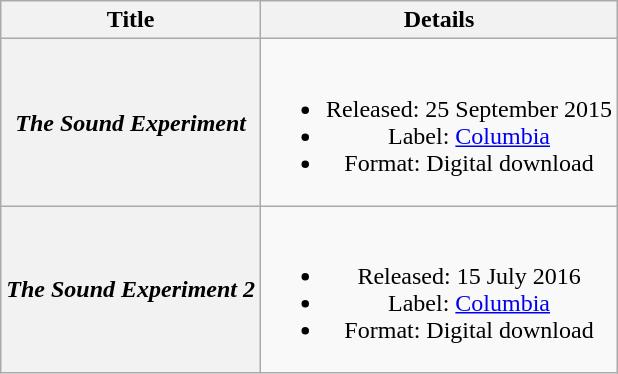<table class="wikitable plainrowheaders" style="text-align:center;">
<tr>
<th scope="col">Title</th>
<th scope="col">Details</th>
</tr>
<tr>
<th scope="row"><em>The Sound Experiment</em></th>
<td><br><ul><li>Released: 25 September 2015</li><li>Label: <a href='#'>Columbia</a></li><li>Format: Digital download</li></ul></td>
</tr>
<tr>
<th scope="row"><em>The Sound Experiment 2</em></th>
<td><br><ul><li>Released: 15 July 2016</li><li>Label: <a href='#'>Columbia</a></li><li>Format: Digital download</li></ul></td>
</tr>
</table>
